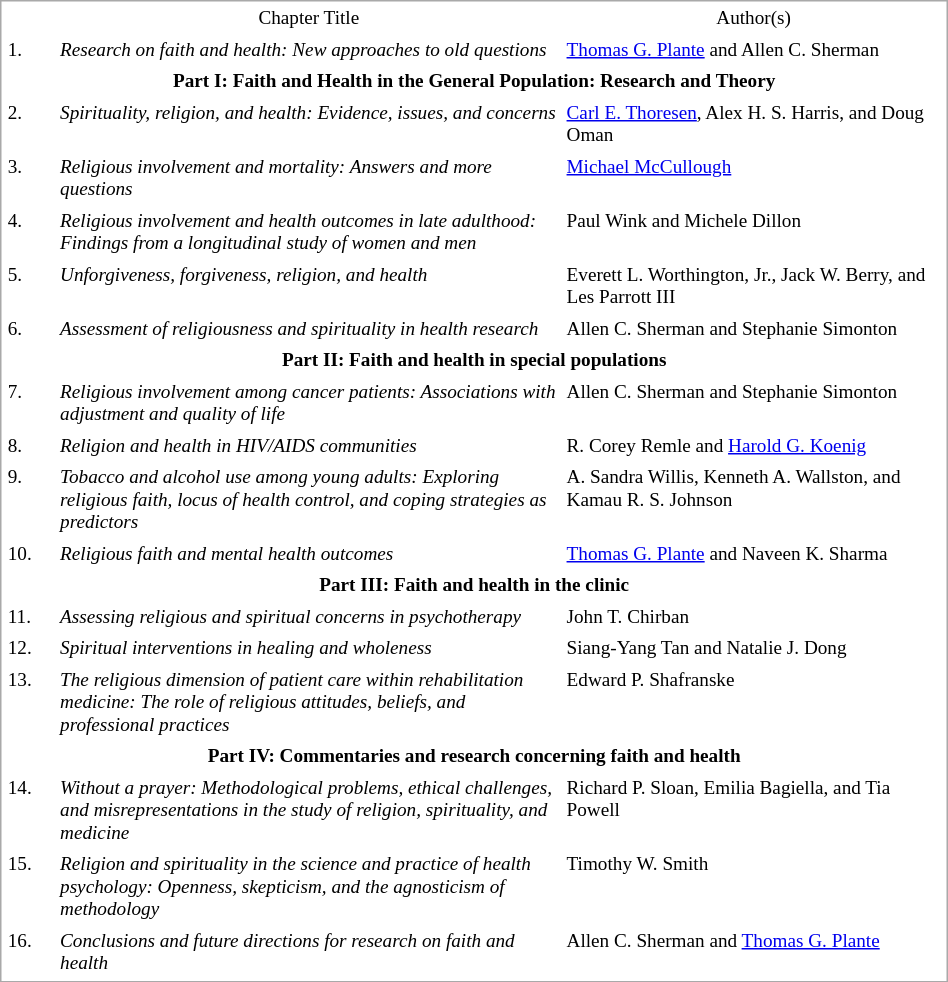<table width="50%" style="float: right; border: 1px solid darkgray; margin: .46em; font-size: 80%;" border="0" cellspacing="2" cellpadding="2">
<tr valign="top">
<td width="10"></td>
<td width="200" align="center">Chapter Title</td>
<td width="150" align="center">Author(s)</td>
</tr>
<tr valign="top">
<td>1.</td>
<td><em>Research on faith and health: New approaches to old questions</em></td>
<td><a href='#'>Thomas G. Plante</a> and Allen C. Sherman</td>
</tr>
<tr valign="top">
<td colspan="3" align="center"><strong>Part I: Faith and Health in the General Population: Research and Theory</strong></td>
</tr>
<tr valign="top">
<td>2.</td>
<td><em>Spirituality, religion, and health: Evidence, issues, and concerns</em></td>
<td><a href='#'>Carl E. Thoresen</a>, Alex H. S. Harris, and Doug Oman</td>
</tr>
<tr valign="top">
<td>3.</td>
<td><em>Religious involvement and mortality: Answers and more questions</em></td>
<td><a href='#'>Michael McCullough</a></td>
</tr>
<tr valign="top">
<td>4.</td>
<td><em>Religious involvement and health outcomes in late adulthood: Findings from a longitudinal study of women and men</em></td>
<td>Paul Wink and Michele Dillon</td>
</tr>
<tr valign="top">
<td>5.</td>
<td><em>Unforgiveness, forgiveness, religion, and health</em></td>
<td>Everett L. Worthington, Jr., Jack W. Berry, and Les Parrott III</td>
</tr>
<tr valign="top">
<td>6.</td>
<td><em>Assessment of religiousness and spirituality in health research</em></td>
<td>Allen C. Sherman and Stephanie Simonton</td>
</tr>
<tr valign="top">
<td colspan="3" align="center"><strong>Part II: Faith and health in special populations</strong></td>
</tr>
<tr valign="top">
<td>7.</td>
<td><em>Religious involvement among cancer patients: Associations with adjustment and quality of life</em></td>
<td>Allen C. Sherman and Stephanie Simonton</td>
</tr>
<tr valign="top">
<td>8.</td>
<td><em>Religion and health in HIV/AIDS communities</em></td>
<td>R. Corey Remle and <a href='#'>Harold G. Koenig</a></td>
</tr>
<tr valign="top">
<td>9.</td>
<td><em>Tobacco and alcohol use among young adults: Exploring religious faith, locus of health control, and coping strategies as predictors</em></td>
<td>A. Sandra Willis, Kenneth A. Wallston, and Kamau R. S. Johnson</td>
</tr>
<tr valign="top">
<td>10.</td>
<td><em>Religious faith and mental health outcomes</em></td>
<td><a href='#'>Thomas G. Plante</a> and Naveen K. Sharma</td>
</tr>
<tr valign="top">
<td colspan="3" align="center"><strong>Part III: Faith and health in the clinic</strong></td>
</tr>
<tr valign="top">
<td>11.</td>
<td><em>Assessing religious and spiritual concerns in psychotherapy</em></td>
<td>John T. Chirban</td>
</tr>
<tr valign="top">
<td>12.</td>
<td><em>Spiritual interventions in healing and wholeness</em></td>
<td>Siang-Yang Tan and Natalie J. Dong</td>
</tr>
<tr valign="top">
<td>13.</td>
<td><em>The religious dimension of patient care within rehabilitation medicine: The role of religious attitudes, beliefs, and professional practices</em></td>
<td>Edward P. Shafranske</td>
</tr>
<tr valign="top">
<td colspan="3" align="center"><strong>Part IV: Commentaries and research concerning faith and health</strong></td>
</tr>
<tr valign="top">
<td>14.</td>
<td><em>Without a prayer: Methodological problems, ethical challenges, and misrepresentations in the study of religion, spirituality, and medicine</em></td>
<td>Richard P. Sloan, Emilia Bagiella, and Tia Powell</td>
</tr>
<tr valign="top">
<td>15.</td>
<td><em>Religion and spirituality in the science and practice of health psychology: Openness, skepticism, and the agnosticism of methodology</em></td>
<td>Timothy W. Smith</td>
</tr>
<tr valign="top">
<td>16.</td>
<td><em>Conclusions and future directions for research on faith and health</em></td>
<td>Allen C. Sherman and <a href='#'>Thomas G. Plante</a></td>
</tr>
</table>
